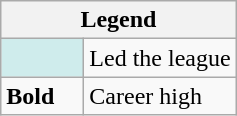<table class="wikitable">
<tr>
<th colspan="2">Legend</th>
</tr>
<tr>
<td style="background:#cfecec; width:3em;"></td>
<td>Led the league</td>
</tr>
<tr>
<td><strong>Bold</strong></td>
<td>Career high</td>
</tr>
</table>
